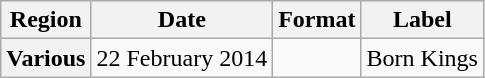<table class="wikitable plainrowheaders">
<tr>
<th scope="col">Region</th>
<th scope="col">Date</th>
<th scope="col">Format</th>
<th scope="col">Label</th>
</tr>
<tr>
<th scope="row">Various</th>
<td>22 February 2014</td>
<td></td>
<td>Born Kings</td>
</tr>
</table>
